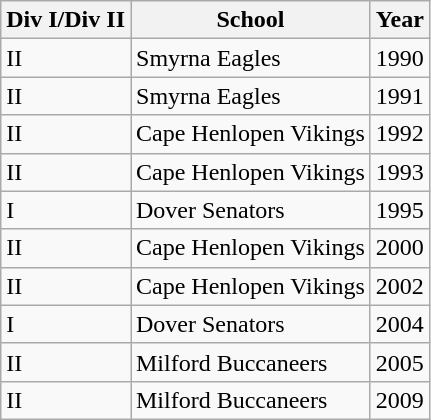<table class="wikitable" style="float:left;">
<tr style="white-space:nowrap;">
<th>Div I/Div II</th>
<th>School</th>
<th>Year</th>
</tr>
<tr>
<td>II</td>
<td>Smyrna Eagles</td>
<td>1990</td>
</tr>
<tr>
<td>II</td>
<td>Smyrna Eagles</td>
<td>1991</td>
</tr>
<tr>
<td>II</td>
<td>Cape Henlopen Vikings</td>
<td>1992</td>
</tr>
<tr>
<td>II</td>
<td>Cape Henlopen Vikings</td>
<td>1993</td>
</tr>
<tr>
<td>I</td>
<td>Dover Senators</td>
<td>1995</td>
</tr>
<tr>
<td>II</td>
<td>Cape Henlopen Vikings</td>
<td>2000</td>
</tr>
<tr>
<td>II</td>
<td>Cape Henlopen Vikings</td>
<td>2002</td>
</tr>
<tr>
<td>I</td>
<td>Dover Senators</td>
<td>2004</td>
</tr>
<tr>
<td>II</td>
<td>Milford Buccaneers</td>
<td>2005</td>
</tr>
<tr>
<td>II</td>
<td>Milford Buccaneers</td>
<td>2009</td>
</tr>
</table>
